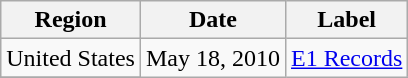<table class="wikitable">
<tr>
<th>Region</th>
<th>Date</th>
<th>Label</th>
</tr>
<tr>
<td>United States</td>
<td rowspan="3">May 18, 2010</td>
<td rowspan="3"><a href='#'>E1 Records</a></td>
</tr>
<tr>
</tr>
</table>
